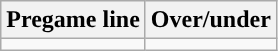<table class="wikitable">
<tr align="center">
<th>Pregame line</th>
<th>Over/under</th>
</tr>
<tr align="center">
<td></td>
<td></td>
</tr>
</table>
